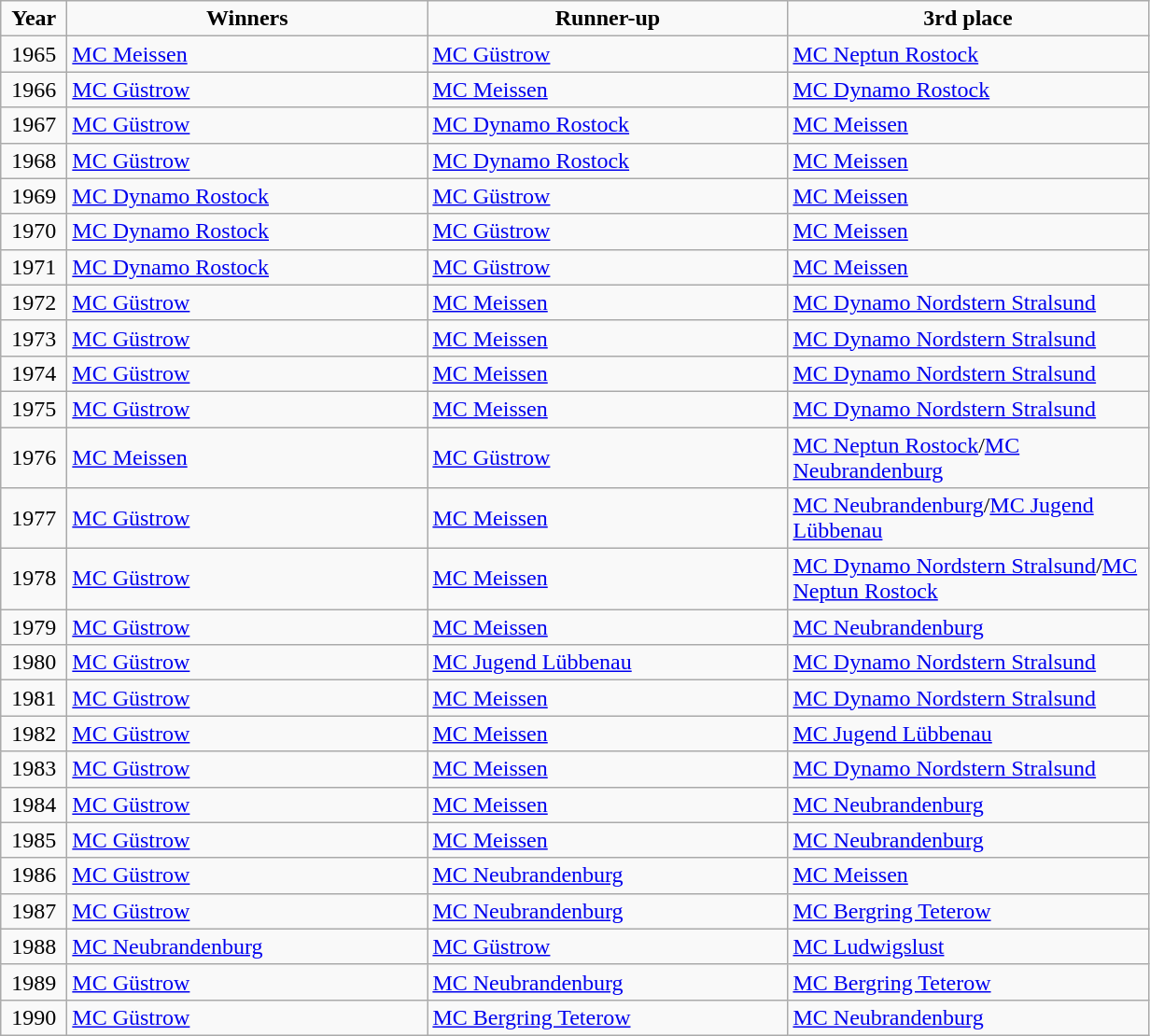<table class="wikitable">
<tr align=center>
<td width=40px  ><strong>Year</strong></td>
<td width=250px ><strong>Winners</strong></td>
<td width=250px ><strong>Runner-up</strong></td>
<td width=250px ><strong>3rd place</strong></td>
</tr>
<tr>
<td align=center>1965</td>
<td><a href='#'>MC Meissen</a></td>
<td><a href='#'>MC Güstrow</a></td>
<td><a href='#'>MC Neptun Rostock</a></td>
</tr>
<tr>
<td align=center>1966</td>
<td><a href='#'>MC Güstrow</a></td>
<td><a href='#'>MC Meissen</a></td>
<td><a href='#'>MC Dynamo Rostock</a></td>
</tr>
<tr>
<td align=center>1967</td>
<td><a href='#'>MC Güstrow</a></td>
<td><a href='#'>MC Dynamo Rostock</a></td>
<td><a href='#'>MC Meissen</a></td>
</tr>
<tr>
<td align=center>1968</td>
<td><a href='#'>MC Güstrow</a></td>
<td><a href='#'>MC Dynamo Rostock</a></td>
<td><a href='#'>MC Meissen</a></td>
</tr>
<tr>
<td align=center>1969</td>
<td><a href='#'>MC Dynamo Rostock</a></td>
<td><a href='#'>MC Güstrow</a></td>
<td><a href='#'>MC Meissen</a></td>
</tr>
<tr>
<td align=center>1970</td>
<td><a href='#'>MC Dynamo Rostock</a></td>
<td><a href='#'>MC Güstrow</a></td>
<td><a href='#'>MC Meissen</a></td>
</tr>
<tr>
<td align=center>1971</td>
<td><a href='#'>MC Dynamo Rostock</a></td>
<td><a href='#'>MC Güstrow</a></td>
<td><a href='#'>MC Meissen</a></td>
</tr>
<tr>
<td align=center>1972</td>
<td><a href='#'>MC Güstrow</a></td>
<td><a href='#'>MC Meissen</a></td>
<td><a href='#'>MC Dynamo Nordstern Stralsund</a></td>
</tr>
<tr>
<td align=center>1973</td>
<td><a href='#'>MC Güstrow</a></td>
<td><a href='#'>MC Meissen</a></td>
<td><a href='#'>MC Dynamo Nordstern Stralsund</a></td>
</tr>
<tr>
<td align=center>1974</td>
<td><a href='#'>MC Güstrow</a></td>
<td><a href='#'>MC Meissen</a></td>
<td><a href='#'>MC Dynamo Nordstern Stralsund</a></td>
</tr>
<tr>
<td align=center>1975</td>
<td><a href='#'>MC Güstrow</a></td>
<td><a href='#'>MC Meissen</a></td>
<td><a href='#'>MC Dynamo Nordstern Stralsund</a></td>
</tr>
<tr>
<td align=center>1976</td>
<td><a href='#'>MC Meissen</a></td>
<td><a href='#'>MC Güstrow</a></td>
<td><a href='#'>MC Neptun Rostock</a>/<a href='#'>MC Neubrandenburg</a></td>
</tr>
<tr>
<td align=center>1977</td>
<td><a href='#'>MC Güstrow</a></td>
<td><a href='#'>MC Meissen</a></td>
<td><a href='#'>MC Neubrandenburg</a>/<a href='#'>MC Jugend Lübbenau</a></td>
</tr>
<tr>
<td align=center>1978</td>
<td><a href='#'>MC Güstrow</a></td>
<td><a href='#'>MC Meissen</a></td>
<td><a href='#'>MC Dynamo Nordstern Stralsund</a>/<a href='#'>MC Neptun Rostock</a></td>
</tr>
<tr>
<td align=center>1979</td>
<td><a href='#'>MC Güstrow</a></td>
<td><a href='#'>MC Meissen</a></td>
<td><a href='#'>MC Neubrandenburg</a></td>
</tr>
<tr>
<td align=center>1980</td>
<td><a href='#'>MC Güstrow</a></td>
<td><a href='#'>MC Jugend Lübbenau</a></td>
<td><a href='#'>MC Dynamo Nordstern Stralsund</a></td>
</tr>
<tr>
<td align=center>1981</td>
<td><a href='#'>MC Güstrow</a></td>
<td><a href='#'>MC Meissen</a></td>
<td><a href='#'>MC Dynamo Nordstern Stralsund</a></td>
</tr>
<tr>
<td align=center>1982</td>
<td><a href='#'>MC Güstrow</a></td>
<td><a href='#'>MC Meissen</a></td>
<td><a href='#'>MC Jugend Lübbenau</a></td>
</tr>
<tr>
<td align=center>1983</td>
<td><a href='#'>MC Güstrow</a></td>
<td><a href='#'>MC Meissen</a></td>
<td><a href='#'>MC Dynamo Nordstern Stralsund</a></td>
</tr>
<tr>
<td align=center>1984</td>
<td><a href='#'>MC Güstrow</a></td>
<td><a href='#'>MC Meissen</a></td>
<td><a href='#'>MC Neubrandenburg</a></td>
</tr>
<tr>
<td align=center>1985</td>
<td><a href='#'>MC Güstrow</a></td>
<td><a href='#'>MC Meissen</a></td>
<td><a href='#'>MC Neubrandenburg</a></td>
</tr>
<tr>
<td align=center>1986</td>
<td><a href='#'>MC Güstrow</a></td>
<td><a href='#'>MC Neubrandenburg</a></td>
<td><a href='#'>MC Meissen</a></td>
</tr>
<tr>
<td align=center>1987</td>
<td><a href='#'>MC Güstrow</a></td>
<td><a href='#'>MC Neubrandenburg</a></td>
<td><a href='#'>MC Bergring Teterow</a></td>
</tr>
<tr>
<td align=center>1988</td>
<td><a href='#'>MC Neubrandenburg</a></td>
<td><a href='#'>MC Güstrow</a></td>
<td><a href='#'>MC Ludwigslust</a></td>
</tr>
<tr>
<td align=center>1989</td>
<td><a href='#'>MC Güstrow</a></td>
<td><a href='#'>MC Neubrandenburg</a></td>
<td><a href='#'>MC Bergring Teterow</a></td>
</tr>
<tr>
<td align=center>1990</td>
<td><a href='#'>MC Güstrow</a></td>
<td><a href='#'>MC Bergring Teterow</a></td>
<td><a href='#'>MC Neubrandenburg</a></td>
</tr>
</table>
